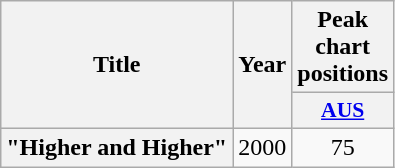<table class="wikitable plainrowheaders" style="text-align:center;">
<tr>
<th scope="col" rowspan="2">Title</th>
<th scope="col" rowspan="2">Year</th>
<th scope="col" colspan="1">Peak chart positions</th>
</tr>
<tr>
<th scope="col" style="width:3em;font-size:90%;"><a href='#'>AUS</a><br></th>
</tr>
<tr>
<th scope="row">"Higher and Higher"</th>
<td>2000</td>
<td>75</td>
</tr>
</table>
